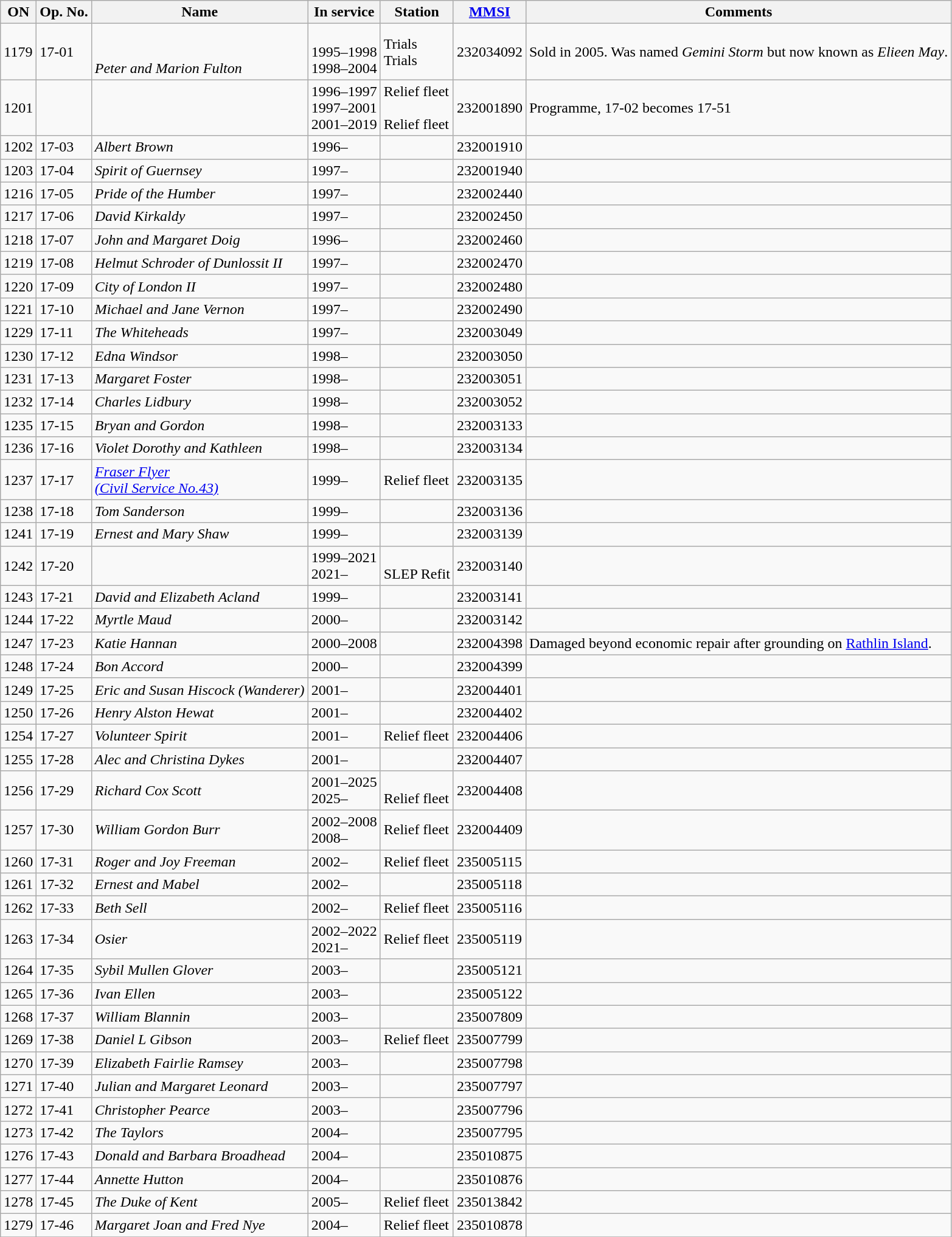<table class="wikitable">
<tr>
<th>ON</th>
<th>Op. No.</th>
<th>Name</th>
<th>In service</th>
<th>Station</th>
<th><a href='#'>MMSI</a></th>
<th>Comments</th>
</tr>
<tr>
<td>1179</td>
<td>17-01</td>
<td><br><br><em>Peter and Marion Fulton</em></td>
<td><br>1995–1998<br>1998–2004</td>
<td>Trials<br>Trials<br></td>
<td>232034092</td>
<td>Sold in 2005. Was named <em>Gemini Storm</em> but now known as <em>Elieen May</em>.</td>
</tr>
<tr>
<td>1201</td>
<td></td>
<td><br></td>
<td>1996–1997<br>1997–2001<br>2001–2019</td>
<td>Relief fleet<br><br>Relief fleet</td>
<td>232001890</td>
<td> Programme, 17-02 becomes 17-51</td>
</tr>
<tr>
<td>1202</td>
<td>17-03</td>
<td><em>Albert Brown</em></td>
<td>1996–</td>
<td></td>
<td>232001910</td>
<td></td>
</tr>
<tr>
<td>1203</td>
<td>17-04</td>
<td><em>Spirit of Guernsey</em></td>
<td>1997–</td>
<td></td>
<td>232001940</td>
<td></td>
</tr>
<tr>
<td>1216</td>
<td>17-05</td>
<td><em>Pride of the Humber</em></td>
<td>1997–</td>
<td></td>
<td>232002440</td>
<td></td>
</tr>
<tr>
<td>1217</td>
<td>17-06</td>
<td><em>David Kirkaldy</em></td>
<td>1997–</td>
<td></td>
<td>232002450</td>
<td></td>
</tr>
<tr>
<td>1218</td>
<td>17-07</td>
<td><em>John and Margaret Doig</em></td>
<td>1996–</td>
<td></td>
<td>232002460</td>
<td></td>
</tr>
<tr>
<td>1219</td>
<td>17-08</td>
<td><em>Helmut Schroder of Dunlossit II</em></td>
<td>1997–</td>
<td></td>
<td>232002470</td>
<td></td>
</tr>
<tr>
<td>1220</td>
<td>17-09</td>
<td><em>City of London II</em></td>
<td>1997–</td>
<td></td>
<td>232002480</td>
<td></td>
</tr>
<tr>
<td>1221</td>
<td>17-10</td>
<td><em>Michael and Jane Vernon</em></td>
<td>1997–</td>
<td></td>
<td>232002490</td>
<td></td>
</tr>
<tr>
<td>1229</td>
<td>17-11</td>
<td><em>The Whiteheads</em></td>
<td>1997–</td>
<td></td>
<td>232003049</td>
<td></td>
</tr>
<tr>
<td>1230</td>
<td>17-12</td>
<td><em>Edna Windsor</em></td>
<td>1998–</td>
<td></td>
<td>232003050</td>
<td></td>
</tr>
<tr>
<td>1231</td>
<td>17-13</td>
<td><em>Margaret Foster</em></td>
<td>1998–</td>
<td></td>
<td>232003051</td>
<td></td>
</tr>
<tr>
<td>1232</td>
<td>17-14</td>
<td><em>Charles Lidbury</em></td>
<td>1998–</td>
<td></td>
<td>232003052</td>
<td></td>
</tr>
<tr>
<td>1235</td>
<td>17-15</td>
<td><em>Bryan and Gordon</em></td>
<td>1998–</td>
<td></td>
<td>232003133</td>
<td></td>
</tr>
<tr>
<td>1236</td>
<td>17-16</td>
<td><em>Violet Dorothy and Kathleen</em></td>
<td>1998–</td>
<td></td>
<td>232003134</td>
<td></td>
</tr>
<tr>
<td>1237</td>
<td>17-17</td>
<td><a href='#'><em>Fraser Flyer<br>(Civil Service No.43)</em></a></td>
<td>1999–</td>
<td>Relief fleet</td>
<td>232003135</td>
<td></td>
</tr>
<tr>
<td>1238</td>
<td>17-18</td>
<td><em>Tom Sanderson</em></td>
<td>1999–</td>
<td></td>
<td>232003136</td>
<td></td>
</tr>
<tr>
<td>1241</td>
<td>17-19</td>
<td><em>Ernest and Mary Shaw</em></td>
<td>1999–</td>
<td></td>
<td>232003139</td>
<td></td>
</tr>
<tr>
<td>1242</td>
<td>17-20</td>
<td></td>
<td>1999–2021<br>2021–</td>
<td><br>SLEP Refit</td>
<td>232003140</td>
<td></td>
</tr>
<tr>
<td>1243</td>
<td>17-21</td>
<td><em>David and Elizabeth Acland</em></td>
<td>1999–</td>
<td></td>
<td>232003141</td>
<td></td>
</tr>
<tr>
<td>1244</td>
<td>17-22</td>
<td><em>Myrtle Maud</em></td>
<td>2000–</td>
<td></td>
<td>232003142</td>
<td></td>
</tr>
<tr>
<td>1247</td>
<td>17-23</td>
<td><em>Katie Hannan</em></td>
<td>2000–2008</td>
<td></td>
<td>232004398</td>
<td>Damaged beyond economic repair after grounding on <a href='#'>Rathlin Island</a>.</td>
</tr>
<tr>
<td>1248</td>
<td>17-24</td>
<td><em>Bon Accord</em></td>
<td>2000–</td>
<td></td>
<td>232004399</td>
<td></td>
</tr>
<tr>
<td>1249</td>
<td>17-25</td>
<td><em>Eric and Susan Hiscock (Wanderer)</em></td>
<td>2001–</td>
<td></td>
<td>232004401</td>
<td></td>
</tr>
<tr>
<td>1250</td>
<td>17-26</td>
<td><em>Henry Alston Hewat</em></td>
<td>2001–</td>
<td></td>
<td>232004402</td>
<td></td>
</tr>
<tr>
<td>1254</td>
<td>17-27</td>
<td><em>Volunteer Spirit</em></td>
<td>2001–</td>
<td>Relief fleet</td>
<td>232004406</td>
<td></td>
</tr>
<tr>
<td>1255</td>
<td>17-28</td>
<td><em>Alec and Christina Dykes</em></td>
<td>2001–</td>
<td></td>
<td>232004407</td>
<td></td>
</tr>
<tr>
<td>1256</td>
<td>17-29</td>
<td><em>Richard Cox Scott</em></td>
<td>2001–2025<br>2025–</td>
<td><br>Relief fleet</td>
<td>232004408</td>
<td></td>
</tr>
<tr>
<td>1257</td>
<td>17-30</td>
<td><em>William Gordon Burr</em></td>
<td>2002–2008<br>2008–</td>
<td>Relief fleet<br></td>
<td>232004409</td>
<td></td>
</tr>
<tr>
<td>1260</td>
<td>17-31</td>
<td><em>Roger and Joy Freeman</em></td>
<td>2002–</td>
<td>Relief fleet</td>
<td>235005115</td>
<td></td>
</tr>
<tr>
<td>1261</td>
<td>17-32</td>
<td><em>Ernest and Mabel</em></td>
<td>2002–</td>
<td></td>
<td>235005118</td>
<td></td>
</tr>
<tr>
<td>1262</td>
<td>17-33</td>
<td><em>Beth Sell</em></td>
<td>2002–</td>
<td>Relief fleet</td>
<td>235005116</td>
<td></td>
</tr>
<tr>
<td>1263</td>
<td>17-34</td>
<td><em>Osier</em></td>
<td>2002–2022<br>2021–</td>
<td>Relief fleet<br></td>
<td>235005119</td>
<td></td>
</tr>
<tr>
<td>1264</td>
<td>17-35</td>
<td><em>Sybil Mullen Glover</em></td>
<td>2003–</td>
<td></td>
<td>235005121</td>
<td></td>
</tr>
<tr>
<td>1265</td>
<td>17-36</td>
<td><em>Ivan Ellen</em></td>
<td>2003–</td>
<td></td>
<td>235005122</td>
<td></td>
</tr>
<tr>
<td>1268</td>
<td>17-37</td>
<td><em>William Blannin</em></td>
<td>2003–</td>
<td></td>
<td>235007809</td>
<td></td>
</tr>
<tr>
<td>1269</td>
<td>17-38</td>
<td><em>Daniel L Gibson</em></td>
<td>2003–</td>
<td>Relief fleet</td>
<td>235007799</td>
<td></td>
</tr>
<tr>
<td>1270</td>
<td>17-39</td>
<td><em>Elizabeth Fairlie Ramsey</em></td>
<td>2003–</td>
<td></td>
<td>235007798</td>
<td></td>
</tr>
<tr>
<td>1271</td>
<td>17-40</td>
<td><em>Julian and Margaret Leonard</em></td>
<td>2003–</td>
<td></td>
<td>235007797</td>
<td></td>
</tr>
<tr>
<td>1272</td>
<td>17-41</td>
<td><em>Christopher Pearce</em></td>
<td>2003–</td>
<td></td>
<td>235007796</td>
<td></td>
</tr>
<tr>
<td>1273</td>
<td>17-42</td>
<td><em>The Taylors</em></td>
<td>2004–</td>
<td></td>
<td>235007795</td>
<td></td>
</tr>
<tr>
<td>1276</td>
<td>17-43</td>
<td><em>Donald and Barbara Broadhead</em></td>
<td>2004–</td>
<td></td>
<td>235010875</td>
<td></td>
</tr>
<tr>
<td>1277</td>
<td>17-44</td>
<td><em>Annette Hutton</em></td>
<td>2004–</td>
<td></td>
<td>235010876</td>
<td></td>
</tr>
<tr>
<td>1278</td>
<td>17-45</td>
<td><em>The Duke of Kent</em></td>
<td>2005–</td>
<td>Relief fleet</td>
<td>235013842</td>
<td></td>
</tr>
<tr>
<td>1279</td>
<td>17-46</td>
<td><em>Margaret Joan and Fred Nye</em></td>
<td>2004–</td>
<td>Relief fleet</td>
<td>235010878</td>
<td></td>
</tr>
<tr>
</tr>
</table>
